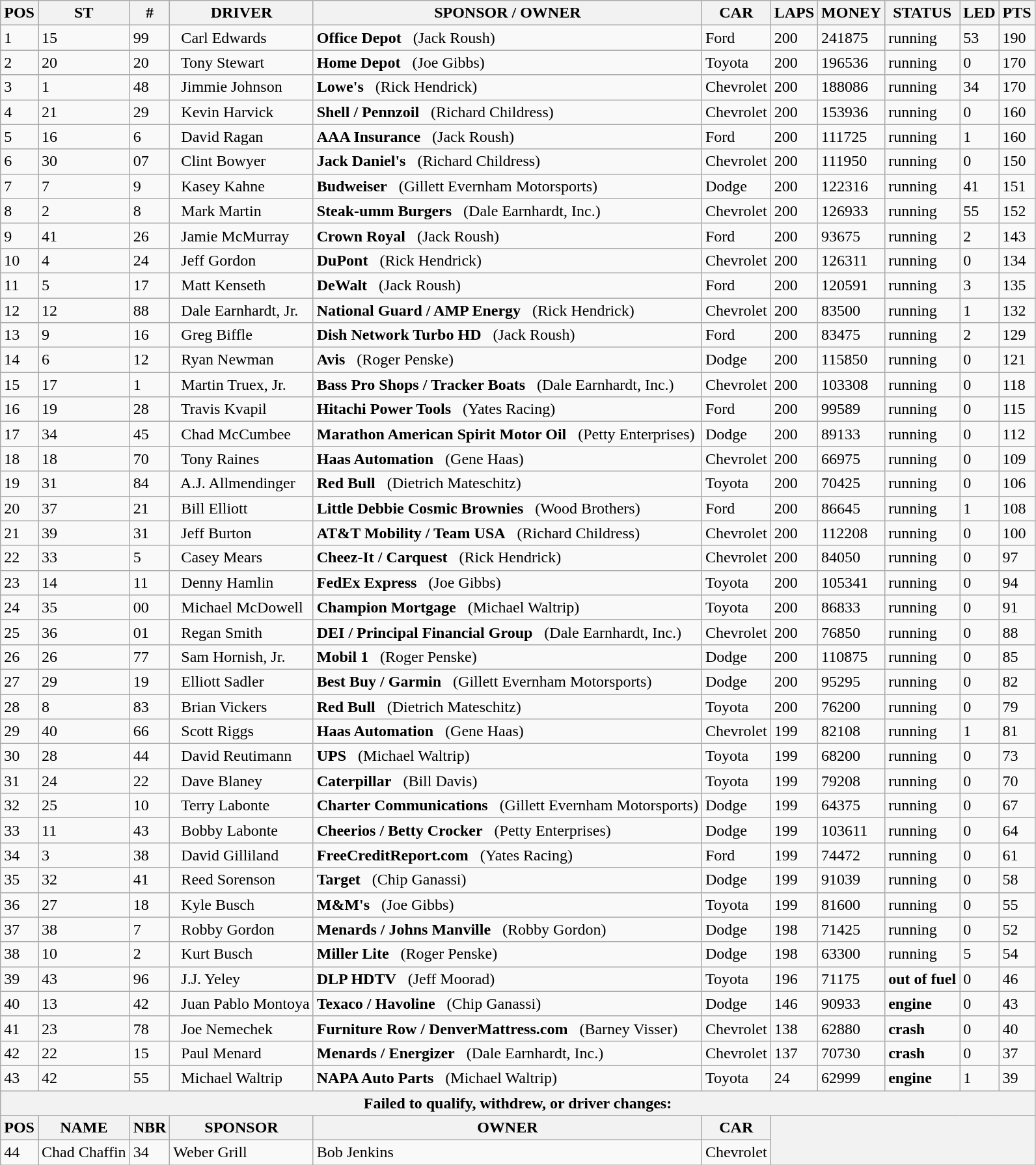<table class="wikitable">
<tr>
<th>POS</th>
<th>ST</th>
<th>#</th>
<th>DRIVER</th>
<th>SPONSOR / OWNER</th>
<th>CAR</th>
<th>LAPS</th>
<th>MONEY</th>
<th>STATUS</th>
<th>LED</th>
<th>PTS</th>
</tr>
<tr>
<td>1</td>
<td>15</td>
<td>99</td>
<td>  Carl Edwards</td>
<td><strong>Office Depot</strong>   (Jack Roush)</td>
<td>Ford</td>
<td>200</td>
<td>241875</td>
<td>running</td>
<td>53</td>
<td>190</td>
</tr>
<tr>
<td>2</td>
<td>20</td>
<td>20</td>
<td>  Tony Stewart</td>
<td><strong>Home Depot</strong>   (Joe Gibbs)</td>
<td>Toyota</td>
<td>200</td>
<td>196536</td>
<td>running</td>
<td>0</td>
<td>170</td>
</tr>
<tr>
<td>3</td>
<td>1</td>
<td>48</td>
<td>  Jimmie Johnson</td>
<td><strong>Lowe's</strong>   (Rick Hendrick)</td>
<td>Chevrolet</td>
<td>200</td>
<td>188086</td>
<td>running</td>
<td>34</td>
<td>170</td>
</tr>
<tr>
<td>4</td>
<td>21</td>
<td>29</td>
<td>  Kevin Harvick</td>
<td><strong>Shell / Pennzoil</strong>   (Richard Childress)</td>
<td>Chevrolet</td>
<td>200</td>
<td>153936</td>
<td>running</td>
<td>0</td>
<td>160</td>
</tr>
<tr>
<td>5</td>
<td>16</td>
<td>6</td>
<td>  David Ragan</td>
<td><strong>AAA Insurance</strong>   (Jack Roush)</td>
<td>Ford</td>
<td>200</td>
<td>111725</td>
<td>running</td>
<td>1</td>
<td>160</td>
</tr>
<tr>
<td>6</td>
<td>30</td>
<td>07</td>
<td>  Clint Bowyer</td>
<td><strong>Jack Daniel's</strong>   (Richard Childress)</td>
<td>Chevrolet</td>
<td>200</td>
<td>111950</td>
<td>running</td>
<td>0</td>
<td>150</td>
</tr>
<tr>
<td>7</td>
<td>7</td>
<td>9</td>
<td>  Kasey Kahne</td>
<td><strong>Budweiser</strong>   (Gillett Evernham Motorsports)</td>
<td>Dodge</td>
<td>200</td>
<td>122316</td>
<td>running</td>
<td>41</td>
<td>151</td>
</tr>
<tr>
<td>8</td>
<td>2</td>
<td>8</td>
<td>  Mark Martin</td>
<td><strong>Steak-umm Burgers</strong>   (Dale Earnhardt, Inc.)</td>
<td>Chevrolet</td>
<td>200</td>
<td>126933</td>
<td>running</td>
<td>55</td>
<td>152</td>
</tr>
<tr>
<td>9</td>
<td>41</td>
<td>26</td>
<td>  Jamie McMurray</td>
<td><strong>Crown Royal</strong>   (Jack Roush)</td>
<td>Ford</td>
<td>200</td>
<td>93675</td>
<td>running</td>
<td>2</td>
<td>143</td>
</tr>
<tr>
<td>10</td>
<td>4</td>
<td>24</td>
<td>  Jeff Gordon</td>
<td><strong>DuPont</strong>   (Rick Hendrick)</td>
<td>Chevrolet</td>
<td>200</td>
<td>126311</td>
<td>running</td>
<td>0</td>
<td>134</td>
</tr>
<tr>
<td>11</td>
<td>5</td>
<td>17</td>
<td>  Matt Kenseth</td>
<td><strong>DeWalt</strong>   (Jack Roush)</td>
<td>Ford</td>
<td>200</td>
<td>120591</td>
<td>running</td>
<td>3</td>
<td>135</td>
</tr>
<tr>
<td>12</td>
<td>12</td>
<td>88</td>
<td>  Dale Earnhardt, Jr.</td>
<td><strong>National Guard / AMP Energy</strong>   (Rick Hendrick)</td>
<td>Chevrolet</td>
<td>200</td>
<td>83500</td>
<td>running</td>
<td>1</td>
<td>132</td>
</tr>
<tr>
<td>13</td>
<td>9</td>
<td>16</td>
<td>  Greg Biffle</td>
<td><strong>Dish Network Turbo HD</strong>   (Jack Roush)</td>
<td>Ford</td>
<td>200</td>
<td>83475</td>
<td>running</td>
<td>2</td>
<td>129</td>
</tr>
<tr>
<td>14</td>
<td>6</td>
<td>12</td>
<td>  Ryan Newman</td>
<td><strong>Avis</strong>   (Roger Penske)</td>
<td>Dodge</td>
<td>200</td>
<td>115850</td>
<td>running</td>
<td>0</td>
<td>121</td>
</tr>
<tr>
<td>15</td>
<td>17</td>
<td>1</td>
<td>  Martin Truex, Jr.</td>
<td><strong>Bass Pro Shops / Tracker Boats</strong>   (Dale Earnhardt, Inc.)</td>
<td>Chevrolet</td>
<td>200</td>
<td>103308</td>
<td>running</td>
<td>0</td>
<td>118</td>
</tr>
<tr>
<td>16</td>
<td>19</td>
<td>28</td>
<td>  Travis Kvapil</td>
<td><strong>Hitachi Power Tools</strong>   (Yates Racing)</td>
<td>Ford</td>
<td>200</td>
<td>99589</td>
<td>running</td>
<td>0</td>
<td>115</td>
</tr>
<tr>
<td>17</td>
<td>34</td>
<td>45</td>
<td>  Chad McCumbee</td>
<td><strong>Marathon American Spirit Motor Oil</strong>   (Petty Enterprises)</td>
<td>Dodge</td>
<td>200</td>
<td>89133</td>
<td>running</td>
<td>0</td>
<td>112</td>
</tr>
<tr>
<td>18</td>
<td>18</td>
<td>70</td>
<td>  Tony Raines</td>
<td><strong>Haas Automation</strong>   (Gene Haas)</td>
<td>Chevrolet</td>
<td>200</td>
<td>66975</td>
<td>running</td>
<td>0</td>
<td>109</td>
</tr>
<tr>
<td>19</td>
<td>31</td>
<td>84</td>
<td>  A.J. Allmendinger</td>
<td><strong>Red Bull</strong>   (Dietrich Mateschitz)</td>
<td>Toyota</td>
<td>200</td>
<td>70425</td>
<td>running</td>
<td>0</td>
<td>106</td>
</tr>
<tr>
<td>20</td>
<td>37</td>
<td>21</td>
<td>  Bill Elliott</td>
<td><strong>Little Debbie Cosmic Brownies</strong>   (Wood Brothers)</td>
<td>Ford</td>
<td>200</td>
<td>86645</td>
<td>running</td>
<td>1</td>
<td>108</td>
</tr>
<tr>
<td>21</td>
<td>39</td>
<td>31</td>
<td>  Jeff Burton</td>
<td><strong>AT&T Mobility / Team USA</strong>   (Richard Childress)</td>
<td>Chevrolet</td>
<td>200</td>
<td>112208</td>
<td>running</td>
<td>0</td>
<td>100</td>
</tr>
<tr>
<td>22</td>
<td>33</td>
<td>5</td>
<td>  Casey Mears</td>
<td><strong>Cheez-It / Carquest</strong>   (Rick Hendrick)</td>
<td>Chevrolet</td>
<td>200</td>
<td>84050</td>
<td>running</td>
<td>0</td>
<td>97</td>
</tr>
<tr>
<td>23</td>
<td>14</td>
<td>11</td>
<td>  Denny Hamlin</td>
<td><strong>FedEx Express</strong>   (Joe Gibbs)</td>
<td>Toyota</td>
<td>200</td>
<td>105341</td>
<td>running</td>
<td>0</td>
<td>94</td>
</tr>
<tr>
<td>24</td>
<td>35</td>
<td>00</td>
<td>  Michael McDowell</td>
<td><strong>Champion Mortgage</strong>   (Michael Waltrip)</td>
<td>Toyota</td>
<td>200</td>
<td>86833</td>
<td>running</td>
<td>0</td>
<td>91</td>
</tr>
<tr>
<td>25</td>
<td>36</td>
<td>01</td>
<td>  Regan Smith</td>
<td><strong>DEI / Principal Financial Group</strong>   (Dale Earnhardt, Inc.)</td>
<td>Chevrolet</td>
<td>200</td>
<td>76850</td>
<td>running</td>
<td>0</td>
<td>88</td>
</tr>
<tr>
<td>26</td>
<td>26</td>
<td>77</td>
<td>  Sam Hornish, Jr.</td>
<td><strong>Mobil 1</strong>   (Roger Penske)</td>
<td>Dodge</td>
<td>200</td>
<td>110875</td>
<td>running</td>
<td>0</td>
<td>85</td>
</tr>
<tr>
<td>27</td>
<td>29</td>
<td>19</td>
<td>  Elliott Sadler</td>
<td><strong>Best Buy / Garmin</strong>   (Gillett Evernham Motorsports)</td>
<td>Dodge</td>
<td>200</td>
<td>95295</td>
<td>running</td>
<td>0</td>
<td>82</td>
</tr>
<tr>
<td>28</td>
<td>8</td>
<td>83</td>
<td>  Brian Vickers</td>
<td><strong>Red Bull</strong>   (Dietrich Mateschitz)</td>
<td>Toyota</td>
<td>200</td>
<td>76200</td>
<td>running</td>
<td>0</td>
<td>79</td>
</tr>
<tr>
<td>29</td>
<td>40</td>
<td>66</td>
<td>  Scott Riggs</td>
<td><strong>Haas Automation</strong>   (Gene Haas)</td>
<td>Chevrolet</td>
<td>199</td>
<td>82108</td>
<td>running</td>
<td>1</td>
<td>81</td>
</tr>
<tr>
<td>30</td>
<td>28</td>
<td>44</td>
<td>  David Reutimann</td>
<td><strong>UPS</strong>   (Michael Waltrip)</td>
<td>Toyota</td>
<td>199</td>
<td>68200</td>
<td>running</td>
<td>0</td>
<td>73</td>
</tr>
<tr>
<td>31</td>
<td>24</td>
<td>22</td>
<td>  Dave Blaney</td>
<td><strong>Caterpillar</strong>   (Bill Davis)</td>
<td>Toyota</td>
<td>199</td>
<td>79208</td>
<td>running</td>
<td>0</td>
<td>70</td>
</tr>
<tr>
<td>32</td>
<td>25</td>
<td>10</td>
<td>  Terry Labonte</td>
<td><strong>Charter Communications</strong>   (Gillett Evernham Motorsports)</td>
<td>Dodge</td>
<td>199</td>
<td>64375</td>
<td>running</td>
<td>0</td>
<td>67</td>
</tr>
<tr>
<td>33</td>
<td>11</td>
<td>43</td>
<td>  Bobby Labonte</td>
<td><strong>Cheerios / Betty Crocker</strong>   (Petty Enterprises)</td>
<td>Dodge</td>
<td>199</td>
<td>103611</td>
<td>running</td>
<td>0</td>
<td>64</td>
</tr>
<tr>
<td>34</td>
<td>3</td>
<td>38</td>
<td>  David Gilliland</td>
<td><strong>FreeCreditReport.com</strong>   (Yates Racing)</td>
<td>Ford</td>
<td>199</td>
<td>74472</td>
<td>running</td>
<td>0</td>
<td>61</td>
</tr>
<tr>
<td>35</td>
<td>32</td>
<td>41</td>
<td>  Reed Sorenson</td>
<td><strong>Target</strong>   (Chip Ganassi)</td>
<td>Dodge</td>
<td>199</td>
<td>91039</td>
<td>running</td>
<td>0</td>
<td>58</td>
</tr>
<tr>
<td>36</td>
<td>27</td>
<td>18</td>
<td>  Kyle Busch</td>
<td><strong>M&M's</strong>   (Joe Gibbs)</td>
<td>Toyota</td>
<td>199</td>
<td>81600</td>
<td>running</td>
<td>0</td>
<td>55</td>
</tr>
<tr>
<td>37</td>
<td>38</td>
<td>7</td>
<td>  Robby Gordon</td>
<td><strong>Menards / Johns Manville</strong>   (Robby Gordon)</td>
<td>Dodge</td>
<td>198</td>
<td>71425</td>
<td>running</td>
<td>0</td>
<td>52</td>
</tr>
<tr>
<td>38</td>
<td>10</td>
<td>2</td>
<td>  Kurt Busch</td>
<td><strong>Miller Lite</strong>   (Roger Penske)</td>
<td>Dodge</td>
<td>198</td>
<td>63300</td>
<td>running</td>
<td>5</td>
<td>54</td>
</tr>
<tr>
<td>39</td>
<td>43</td>
<td>96</td>
<td>  J.J. Yeley</td>
<td><strong>DLP HDTV</strong>   (Jeff Moorad)</td>
<td>Toyota</td>
<td>196</td>
<td>71175</td>
<td><strong>out of fuel</strong></td>
<td>0</td>
<td>46</td>
</tr>
<tr>
<td>40</td>
<td>13</td>
<td>42</td>
<td>  Juan Pablo Montoya</td>
<td><strong>Texaco / Havoline</strong>   (Chip Ganassi)</td>
<td>Dodge</td>
<td>146</td>
<td>90933</td>
<td><strong>engine</strong></td>
<td>0</td>
<td>43</td>
</tr>
<tr>
<td>41</td>
<td>23</td>
<td>78</td>
<td>  Joe Nemechek</td>
<td><strong>Furniture Row / DenverMattress.com</strong>   (Barney Visser)</td>
<td>Chevrolet</td>
<td>138</td>
<td>62880</td>
<td><strong>crash</strong></td>
<td>0</td>
<td>40</td>
</tr>
<tr>
<td>42</td>
<td>22</td>
<td>15</td>
<td>  Paul Menard</td>
<td><strong>Menards / Energizer</strong>   (Dale Earnhardt, Inc.)</td>
<td>Chevrolet</td>
<td>137</td>
<td>70730</td>
<td><strong>crash</strong></td>
<td>0</td>
<td>37</td>
</tr>
<tr>
<td>43</td>
<td>42</td>
<td>55</td>
<td>  Michael Waltrip</td>
<td><strong>NAPA Auto Parts</strong>   (Michael Waltrip)</td>
<td>Toyota</td>
<td>24</td>
<td>62999</td>
<td><strong>engine</strong></td>
<td>1</td>
<td>39</td>
</tr>
<tr>
<th colspan="11">Failed to qualify, withdrew, or driver changes:</th>
</tr>
<tr>
<th>POS</th>
<th>NAME</th>
<th>NBR</th>
<th>SPONSOR</th>
<th>OWNER</th>
<th>CAR</th>
<th colspan="5" rowspan="2"></th>
</tr>
<tr>
<td>44</td>
<td>Chad Chaffin</td>
<td>34</td>
<td>Weber Grill</td>
<td>Bob Jenkins</td>
<td>Chevrolet</td>
</tr>
</table>
